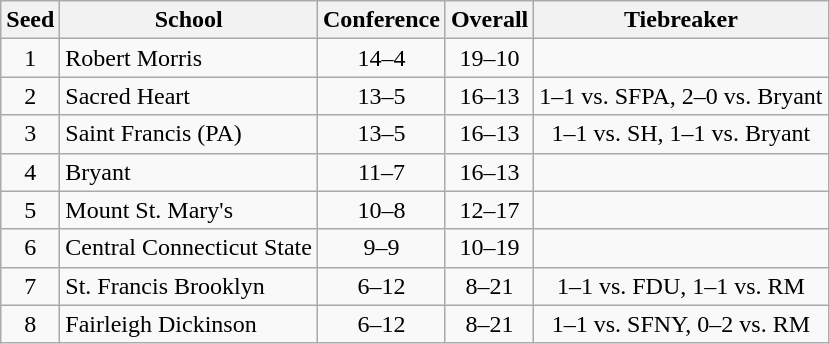<table class="wikitable" style="text-align:center">
<tr>
<th>Seed</th>
<th>School</th>
<th>Conference</th>
<th>Overall</th>
<th>Tiebreaker</th>
</tr>
<tr>
<td>1</td>
<td align=left>Robert Morris</td>
<td>14–4</td>
<td>19–10</td>
<td></td>
</tr>
<tr>
<td>2</td>
<td align=left>Sacred Heart</td>
<td>13–5</td>
<td>16–13</td>
<td>1–1 vs. SFPA, 2–0 vs. Bryant</td>
</tr>
<tr>
<td>3</td>
<td align=left>Saint Francis (PA)</td>
<td>13–5</td>
<td>16–13</td>
<td>1–1 vs. SH, 1–1 vs. Bryant</td>
</tr>
<tr>
<td>4</td>
<td align=left>Bryant</td>
<td>11–7</td>
<td>16–13</td>
<td></td>
</tr>
<tr>
<td>5</td>
<td align=left>Mount St. Mary's</td>
<td>10–8</td>
<td>12–17</td>
<td></td>
</tr>
<tr>
<td>6</td>
<td align=left>Central Connecticut State</td>
<td>9–9</td>
<td>10–19</td>
<td></td>
</tr>
<tr>
<td>7</td>
<td align=left>St. Francis Brooklyn</td>
<td>6–12</td>
<td>8–21</td>
<td>1–1 vs. FDU, 1–1 vs. RM</td>
</tr>
<tr>
<td>8</td>
<td align=left>Fairleigh Dickinson</td>
<td>6–12</td>
<td>8–21</td>
<td>1–1 vs. SFNY, 0–2 vs. RM</td>
</tr>
</table>
